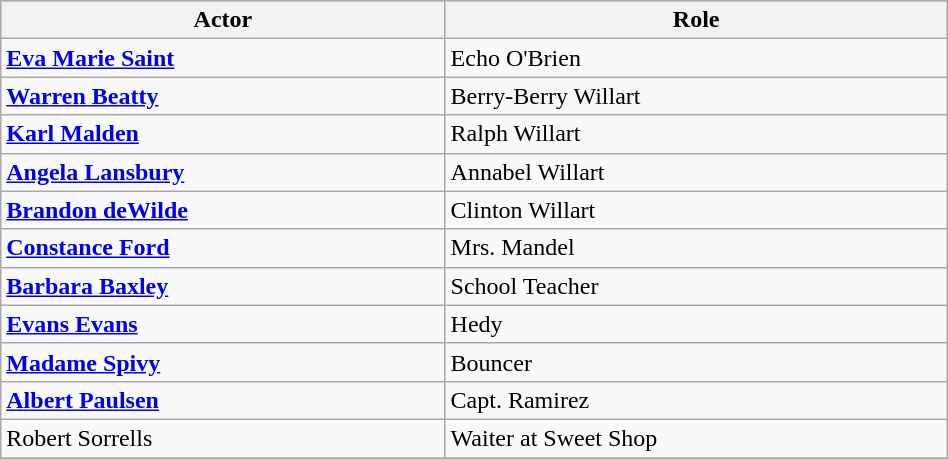<table class="wikitable" width="50%">
<tr bgcolor="#CCCCCC">
<th>Actor</th>
<th>Role</th>
</tr>
<tr>
<td><strong><a href='#'>Eva Marie Saint</a></strong></td>
<td>Echo O'Brien</td>
</tr>
<tr>
<td><strong><a href='#'>Warren Beatty</a></strong></td>
<td>Berry-Berry Willart</td>
</tr>
<tr>
<td><strong><a href='#'>Karl Malden</a></strong></td>
<td>Ralph Willart</td>
</tr>
<tr>
<td><strong><a href='#'>Angela Lansbury</a></strong></td>
<td>Annabel Willart</td>
</tr>
<tr>
<td><strong><a href='#'>Brandon deWilde</a></strong></td>
<td>Clinton Willart</td>
</tr>
<tr>
<td><strong><a href='#'>Constance Ford</a></strong></td>
<td>Mrs. Mandel</td>
</tr>
<tr>
<td><strong><a href='#'>Barbara Baxley</a></strong></td>
<td>School Teacher</td>
</tr>
<tr>
<td><strong><a href='#'>Evans Evans</a></strong></td>
<td>Hedy</td>
</tr>
<tr>
<td><strong><a href='#'>Madame Spivy</a></strong></td>
<td>Bouncer</td>
</tr>
<tr>
<td><strong><a href='#'>Albert Paulsen</a></strong></td>
<td>Capt. Ramirez</td>
</tr>
<tr>
<td>Robert Sorrells</td>
<td>Waiter at Sweet Shop</td>
</tr>
<tr>
</tr>
</table>
